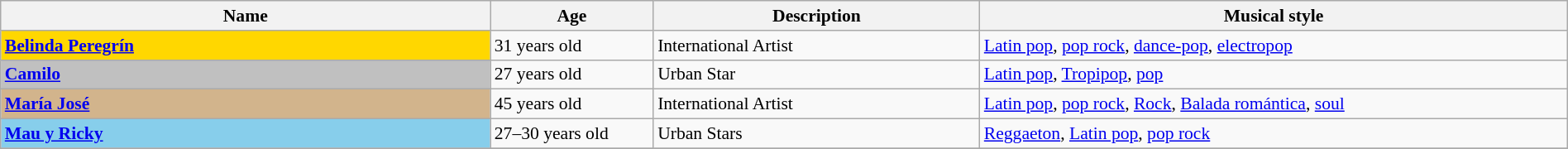<table class="wikitable" style="font-size:90%; width:100%">
<tr>
<th width="15%">Name</th>
<th width="05%">Age</th>
<th width="10%">Description</th>
<th width="18%">Musical style</th>
</tr>
<tr>
<td style="background:gold"><strong><a href='#'>Belinda Peregrín</a></strong></td>
<td>31 years old</td>
<td>International Artist</td>
<td><a href='#'>Latin pop</a>, <a href='#'>pop rock</a>, <a href='#'>dance-pop</a>, <a href='#'>electropop</a></td>
</tr>
<tr>
<td style="background:silver"><strong><a href='#'>Camilo</a></strong></td>
<td>27 years old</td>
<td>Urban Star</td>
<td><a href='#'>Latin pop</a>, <a href='#'>Tropipop</a>, <a href='#'>pop</a></td>
</tr>
<tr>
<td style="background:tan"><strong><a href='#'>María José</a></strong></td>
<td>45 years old</td>
<td>International Artist</td>
<td><a href='#'>Latin pop</a>, <a href='#'>pop rock</a>, <a href='#'>Rock</a>, <a href='#'>Balada romántica</a>, <a href='#'>soul</a></td>
</tr>
<tr>
<td style="background:skyblue"><strong><a href='#'>Mau y Ricky</a></strong></td>
<td>27–30 years old</td>
<td>Urban Stars</td>
<td><a href='#'>Reggaeton</a>, <a href='#'>Latin pop</a>, <a href='#'>pop rock</a></td>
</tr>
<tr>
</tr>
</table>
